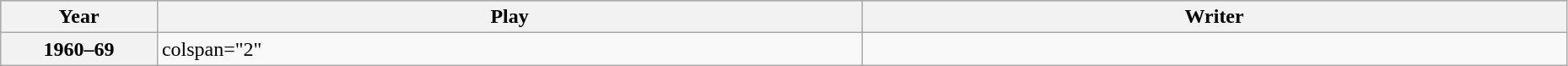<table class="wikitable" style="width:98%;">
<tr style="background:#bebebe;">
<th style="width:10%;">Year</th>
<th style="width:45%;">Play</th>
<th style="width:45%;">Writer</th>
</tr>
<tr>
<th>1960–69</th>
<td>colspan="2" </td>
</tr>
</table>
